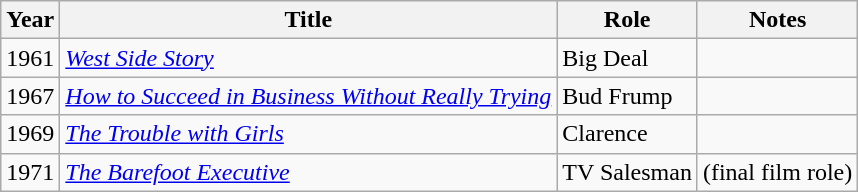<table class="wikitable">
<tr>
<th>Year</th>
<th>Title</th>
<th>Role</th>
<th>Notes</th>
</tr>
<tr>
<td>1961</td>
<td><em><a href='#'>West Side Story</a></em></td>
<td>Big Deal</td>
<td></td>
</tr>
<tr>
<td>1967</td>
<td><em><a href='#'>How to Succeed in Business Without Really Trying</a></em></td>
<td>Bud Frump</td>
<td></td>
</tr>
<tr>
<td>1969</td>
<td><em><a href='#'>The Trouble with Girls</a></em></td>
<td>Clarence</td>
<td></td>
</tr>
<tr>
<td>1971</td>
<td><em><a href='#'>The Barefoot Executive</a></em></td>
<td>TV Salesman</td>
<td>(final film role)</td>
</tr>
</table>
